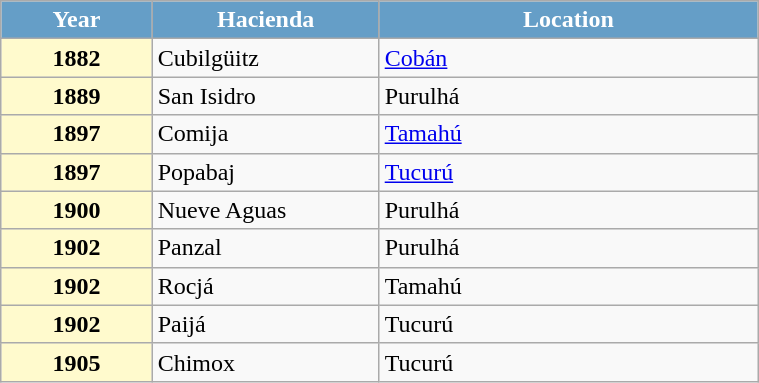<table class="mw-collapsible wikitable" width=40%>
<tr style="color:white;">
<th style="background:#659ec7;" align=center width=20%><strong>Year</strong></th>
<th style="background:#659ec7;" align=center width=30%><strong>Hacienda</strong></th>
<th style="background:#659ec7;" align=center><strong>Location</strong></th>
</tr>
<tr>
<th style="background:lemonchiffon;">1882</th>
<td>Cubilgüitz</td>
<td><a href='#'>Cobán</a></td>
</tr>
<tr>
<th style="background:lemonchiffon;">1889</th>
<td>San Isidro</td>
<td>Purulhá</td>
</tr>
<tr>
<th style="background:lemonchiffon;">1897</th>
<td>Comija</td>
<td><a href='#'>Tamahú</a></td>
</tr>
<tr>
<th style="background:lemonchiffon;">1897</th>
<td>Popabaj</td>
<td><a href='#'>Tucurú</a></td>
</tr>
<tr>
<th style="background:lemonchiffon;">1900</th>
<td>Nueve Aguas</td>
<td>Purulhá</td>
</tr>
<tr>
<th style="background:lemonchiffon;">1902</th>
<td>Panzal</td>
<td>Purulhá</td>
</tr>
<tr>
<th style="background:lemonchiffon;">1902</th>
<td>Rocjá</td>
<td>Tamahú</td>
</tr>
<tr>
<th style="background:lemonchiffon;">1902</th>
<td>Paijá</td>
<td>Tucurú</td>
</tr>
<tr>
<th style="background:lemonchiffon;">1905</th>
<td>Chimox</td>
<td>Tucurú</td>
</tr>
</table>
